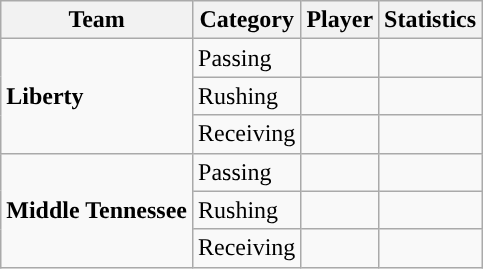<table class="wikitable" style="float: left;">
<tr>
<th>Team</th>
<th>Category</th>
<th>Player</th>
<th>Statistics</th>
</tr>
<tr>
<td rowspan=3><strong>Liberty</strong></td>
<td>Passing</td>
<td></td>
<td></td>
</tr>
<tr>
<td>Rushing</td>
<td></td>
<td></td>
</tr>
<tr>
<td>Receiving</td>
<td></td>
<td></td>
</tr>
<tr>
<td rowspan=3><strong>Middle Tennessee</strong></td>
<td>Passing</td>
<td></td>
<td></td>
</tr>
<tr>
<td>Rushing</td>
<td></td>
<td></td>
</tr>
<tr>
<td>Receiving</td>
<td></td>
<td></td>
</tr>
</table>
